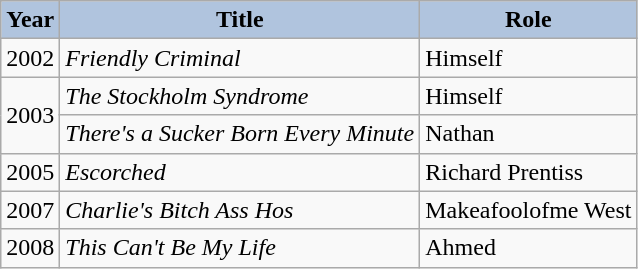<table class="wikitable">
<tr>
<th style="background:#B0C4DE;">Year</th>
<th style="background:#B0C4DE;">Title</th>
<th style="background:#B0C4DE;">Role</th>
</tr>
<tr>
<td>2002</td>
<td><em>Friendly Criminal</em></td>
<td>Himself</td>
</tr>
<tr>
<td rowspan="2">2003</td>
<td><em>The Stockholm Syndrome</em></td>
<td>Himself</td>
</tr>
<tr>
<td><em>There's a Sucker Born Every Minute</em></td>
<td>Nathan</td>
</tr>
<tr>
<td>2005</td>
<td><em>Escorched</em></td>
<td>Richard Prentiss</td>
</tr>
<tr>
<td>2007</td>
<td><em>Charlie's Bitch Ass Hos</em></td>
<td>Makeafoolofme West</td>
</tr>
<tr>
<td>2008</td>
<td><em>This Can't Be My Life</em></td>
<td>Ahmed</td>
</tr>
</table>
